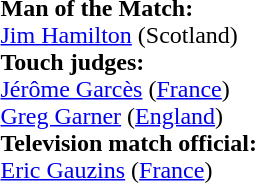<table style="width:100%">
<tr>
<td><br><strong>Man of the Match:</strong>
<br><a href='#'>Jim Hamilton</a> (Scotland)<br><strong>Touch judges:</strong>
<br><a href='#'>Jérôme Garcès</a> (<a href='#'>France</a>)
<br><a href='#'>Greg Garner</a> (<a href='#'>England</a>)
<br><strong>Television match official:</strong>
<br><a href='#'>Eric Gauzins</a> (<a href='#'>France</a>)</td>
</tr>
</table>
